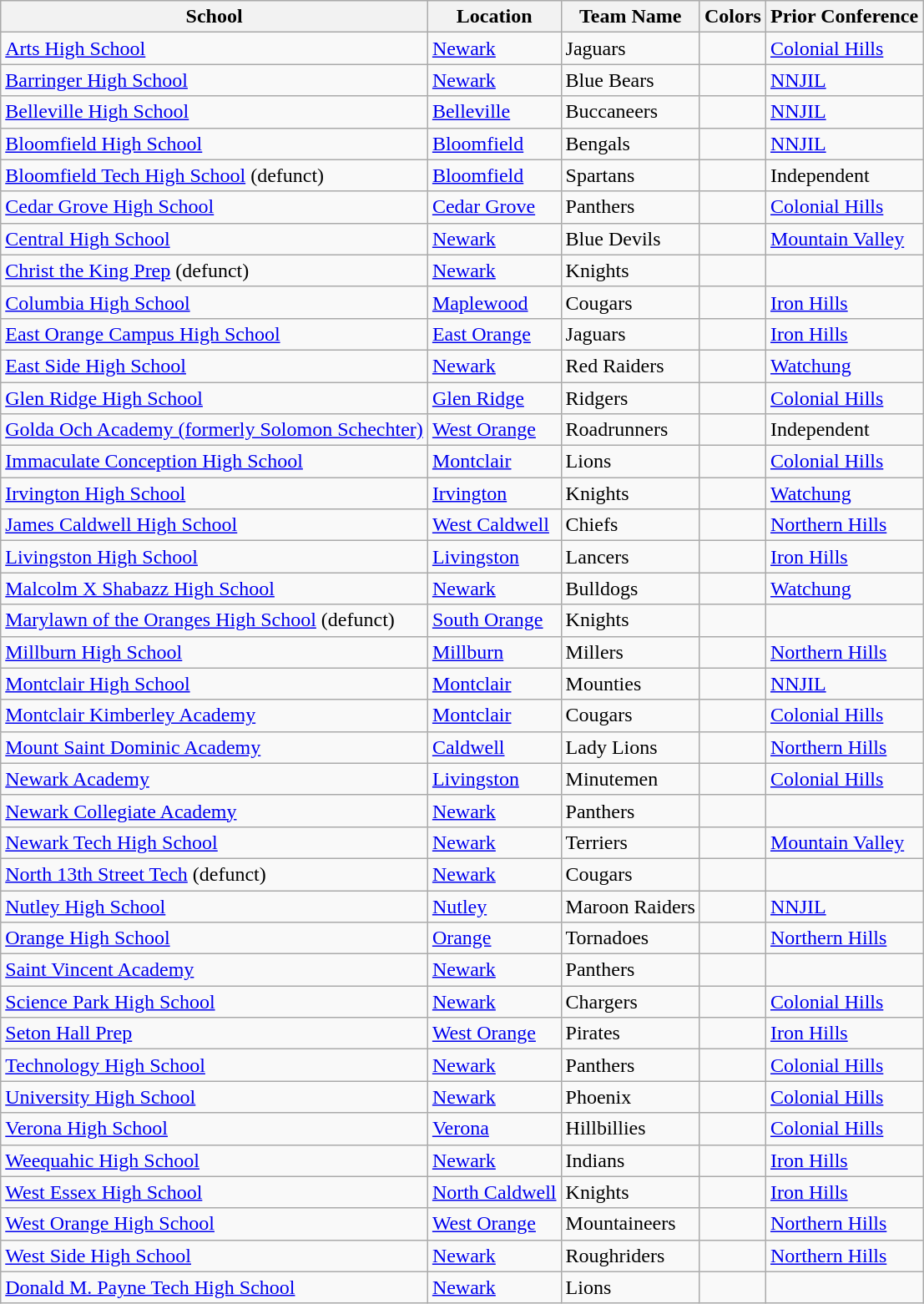<table class="wikitable" border="1">
<tr>
<th>School</th>
<th>Location</th>
<th>Team Name</th>
<th>Colors</th>
<th>Prior Conference</th>
</tr>
<tr>
<td><a href='#'>Arts High School</a></td>
<td><a href='#'>Newark</a></td>
<td>Jaguars</td>
<td> </td>
<td><a href='#'>Colonial Hills</a></td>
</tr>
<tr>
<td><a href='#'>Barringer High School</a></td>
<td><a href='#'>Newark</a></td>
<td>Blue Bears</td>
<td> </td>
<td><a href='#'>NNJIL</a></td>
</tr>
<tr>
<td><a href='#'>Belleville High School</a></td>
<td><a href='#'>Belleville</a></td>
<td>Buccaneers</td>
<td> </td>
<td><a href='#'>NNJIL</a></td>
</tr>
<tr>
<td><a href='#'>Bloomfield High School</a></td>
<td><a href='#'>Bloomfield</a></td>
<td>Bengals</td>
<td> </td>
<td><a href='#'>NNJIL</a></td>
</tr>
<tr>
<td><a href='#'>Bloomfield Tech High School</a> (defunct)</td>
<td><a href='#'>Bloomfield</a></td>
<td>Spartans</td>
<td> </td>
<td>Independent</td>
</tr>
<tr>
<td><a href='#'>Cedar Grove High School</a></td>
<td><a href='#'>Cedar Grove</a></td>
<td>Panthers</td>
<td> </td>
<td><a href='#'>Colonial Hills</a></td>
</tr>
<tr>
<td><a href='#'>Central High School</a></td>
<td><a href='#'>Newark</a></td>
<td>Blue Devils</td>
<td> </td>
<td><a href='#'>Mountain Valley</a></td>
</tr>
<tr>
<td><a href='#'>Christ the King Prep</a> (defunct)</td>
<td><a href='#'>Newark</a></td>
<td>Knights</td>
<td> </td>
<td></td>
</tr>
<tr>
<td><a href='#'>Columbia High School</a></td>
<td><a href='#'>Maplewood</a></td>
<td>Cougars</td>
<td> </td>
<td><a href='#'>Iron Hills</a></td>
</tr>
<tr>
<td><a href='#'>East Orange Campus High School</a></td>
<td><a href='#'>East Orange</a></td>
<td>Jaguars</td>
<td> </td>
<td><a href='#'>Iron Hills</a></td>
</tr>
<tr>
<td><a href='#'>East Side High School</a></td>
<td><a href='#'>Newark</a></td>
<td>Red Raiders</td>
<td> </td>
<td><a href='#'>Watchung</a></td>
</tr>
<tr>
<td><a href='#'>Glen Ridge High School</a></td>
<td><a href='#'>Glen Ridge</a></td>
<td>Ridgers</td>
<td> </td>
<td><a href='#'>Colonial Hills</a></td>
</tr>
<tr>
<td><a href='#'>Golda Och Academy (formerly Solomon Schechter)</a></td>
<td><a href='#'>West Orange</a></td>
<td>Roadrunners</td>
<td> </td>
<td>Independent</td>
</tr>
<tr>
<td><a href='#'>Immaculate Conception High School</a></td>
<td><a href='#'>Montclair</a></td>
<td>Lions</td>
<td> </td>
<td><a href='#'>Colonial Hills</a></td>
</tr>
<tr>
<td><a href='#'>Irvington High School</a></td>
<td><a href='#'>Irvington</a></td>
<td>Knights</td>
<td> </td>
<td><a href='#'>Watchung</a></td>
</tr>
<tr>
<td><a href='#'>James Caldwell High School</a></td>
<td><a href='#'>West Caldwell</a></td>
<td>Chiefs</td>
<td> </td>
<td><a href='#'>Northern Hills</a></td>
</tr>
<tr>
<td><a href='#'>Livingston High School</a></td>
<td><a href='#'>Livingston</a></td>
<td>Lancers</td>
<td> </td>
<td><a href='#'>Iron Hills</a></td>
</tr>
<tr>
<td><a href='#'>Malcolm X Shabazz High School</a></td>
<td><a href='#'>Newark</a></td>
<td>Bulldogs</td>
<td> </td>
<td><a href='#'>Watchung</a></td>
</tr>
<tr>
<td><a href='#'>Marylawn of the Oranges High School</a> (defunct)</td>
<td><a href='#'>South Orange</a></td>
<td>Knights</td>
<td> </td>
<td></td>
</tr>
<tr>
<td><a href='#'>Millburn High School</a></td>
<td><a href='#'>Millburn</a></td>
<td>Millers</td>
<td> </td>
<td><a href='#'>Northern Hills</a></td>
</tr>
<tr>
<td><a href='#'>Montclair High School</a></td>
<td><a href='#'>Montclair</a></td>
<td>Mounties</td>
<td> </td>
<td><a href='#'>NNJIL</a></td>
</tr>
<tr>
<td><a href='#'>Montclair Kimberley Academy</a></td>
<td><a href='#'>Montclair</a></td>
<td>Cougars</td>
<td> </td>
<td><a href='#'>Colonial Hills</a></td>
</tr>
<tr>
<td><a href='#'>Mount Saint Dominic Academy</a></td>
<td><a href='#'>Caldwell</a></td>
<td>Lady Lions</td>
<td> </td>
<td><a href='#'>Northern Hills</a></td>
</tr>
<tr>
<td><a href='#'>Newark Academy</a></td>
<td><a href='#'>Livingston</a></td>
<td>Minutemen</td>
<td> </td>
<td><a href='#'>Colonial Hills</a></td>
</tr>
<tr>
<td><a href='#'>Newark Collegiate Academy</a></td>
<td><a href='#'>Newark</a></td>
<td>Panthers</td>
<td> </td>
<td></td>
</tr>
<tr>
<td><a href='#'>Newark Tech High School</a></td>
<td><a href='#'>Newark</a></td>
<td>Terriers</td>
<td> </td>
<td><a href='#'>Mountain Valley</a></td>
</tr>
<tr>
<td><a href='#'>North 13th Street Tech</a> (defunct)</td>
<td><a href='#'>Newark</a></td>
<td>Cougars</td>
<td> </td>
<td></td>
</tr>
<tr>
<td><a href='#'>Nutley High School</a></td>
<td><a href='#'>Nutley</a></td>
<td>Maroon Raiders</td>
<td> </td>
<td><a href='#'>NNJIL</a></td>
</tr>
<tr>
<td><a href='#'>Orange High School</a></td>
<td><a href='#'>Orange</a></td>
<td>Tornadoes</td>
<td> </td>
<td><a href='#'>Northern Hills</a></td>
</tr>
<tr>
<td><a href='#'>Saint Vincent Academy</a></td>
<td><a href='#'>Newark</a></td>
<td>Panthers</td>
<td> </td>
<td></td>
</tr>
<tr>
<td><a href='#'>Science Park High School</a></td>
<td><a href='#'>Newark</a></td>
<td>Chargers</td>
<td> </td>
<td><a href='#'>Colonial Hills</a></td>
</tr>
<tr>
<td><a href='#'>Seton Hall Prep</a></td>
<td><a href='#'>West Orange</a></td>
<td>Pirates</td>
<td> </td>
<td><a href='#'>Iron Hills</a></td>
</tr>
<tr>
<td><a href='#'>Technology High School</a></td>
<td><a href='#'>Newark</a></td>
<td>Panthers</td>
<td> </td>
<td><a href='#'>Colonial Hills</a></td>
</tr>
<tr>
<td><a href='#'>University High School</a></td>
<td><a href='#'>Newark</a></td>
<td>Phoenix</td>
<td> </td>
<td><a href='#'>Colonial Hills</a></td>
</tr>
<tr>
<td><a href='#'>Verona High School</a></td>
<td><a href='#'>Verona</a></td>
<td>Hillbillies</td>
<td> </td>
<td><a href='#'>Colonial Hills</a></td>
</tr>
<tr>
<td><a href='#'>Weequahic High School</a></td>
<td><a href='#'>Newark</a></td>
<td>Indians</td>
<td> </td>
<td><a href='#'>Iron Hills</a></td>
</tr>
<tr>
<td><a href='#'>West Essex High School</a></td>
<td><a href='#'>North Caldwell</a></td>
<td>Knights</td>
<td> </td>
<td><a href='#'>Iron Hills</a></td>
</tr>
<tr>
<td><a href='#'>West Orange High School</a></td>
<td><a href='#'>West Orange</a></td>
<td>Mountaineers</td>
<td> </td>
<td><a href='#'>Northern Hills</a></td>
</tr>
<tr>
<td><a href='#'>West Side High School</a></td>
<td><a href='#'>Newark</a></td>
<td>Roughriders</td>
<td> </td>
<td><a href='#'>Northern Hills</a></td>
</tr>
<tr>
<td><a href='#'>Donald M. Payne Tech High School</a></td>
<td><a href='#'>Newark</a></td>
<td>Lions</td>
<td> </td>
<td></td>
</tr>
</table>
